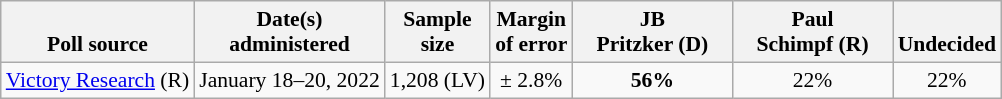<table class="wikitable" style="font-size:90%;text-align:center;">
<tr style="vertical-align:bottom">
<th>Poll source</th>
<th>Date(s)<br>administered</th>
<th>Sample<br>size</th>
<th>Margin<br>of error</th>
<th style="width:100px;">JB<br>Pritzker (D)</th>
<th style="width:100px;">Paul<br>Schimpf (R)</th>
<th>Undecided</th>
</tr>
<tr>
<td style="text-align:left;"><a href='#'>Victory Research</a> (R)</td>
<td>January 18–20, 2022</td>
<td>1,208 (LV)</td>
<td>± 2.8%</td>
<td><strong>56%</strong></td>
<td>22%</td>
<td>22%</td>
</tr>
</table>
